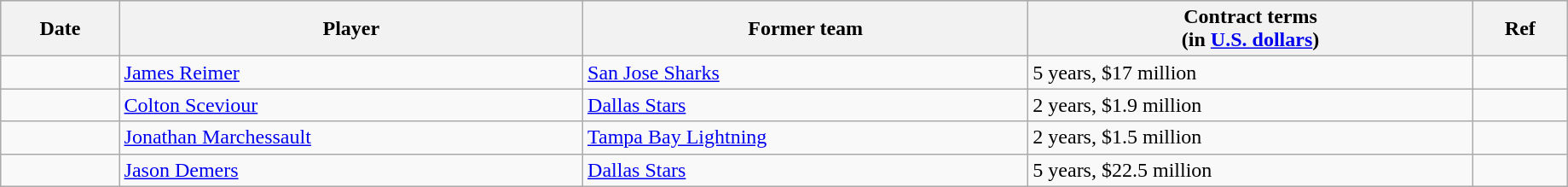<table class="wikitable" width=97%>
<tr style="background:#ddd;">
<th>Date</th>
<th>Player</th>
<th>Former team</th>
<th>Contract terms<br>(in <a href='#'>U.S. dollars</a>)</th>
<th>Ref</th>
</tr>
<tr>
<td></td>
<td><a href='#'>James Reimer</a></td>
<td><a href='#'>San Jose Sharks</a></td>
<td>5 years, $17 million</td>
<td></td>
</tr>
<tr>
<td></td>
<td><a href='#'>Colton Sceviour</a></td>
<td><a href='#'>Dallas Stars</a></td>
<td>2 years, $1.9 million</td>
<td></td>
</tr>
<tr>
<td></td>
<td><a href='#'>Jonathan Marchessault</a></td>
<td><a href='#'>Tampa Bay Lightning</a></td>
<td>2 years, $1.5 million</td>
<td></td>
</tr>
<tr>
<td></td>
<td><a href='#'>Jason Demers</a></td>
<td><a href='#'>Dallas Stars</a></td>
<td>5 years, $22.5 million</td>
<td></td>
</tr>
</table>
